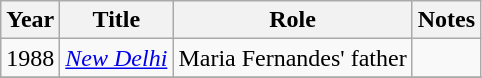<table class="wikitable sortable">
<tr>
<th>Year</th>
<th>Title</th>
<th>Role</th>
<th class="unsortable">Notes</th>
</tr>
<tr>
<td>1988</td>
<td><em><a href='#'>New Delhi</a></em></td>
<td>Maria Fernandes' father</td>
<td></td>
</tr>
<tr>
</tr>
</table>
